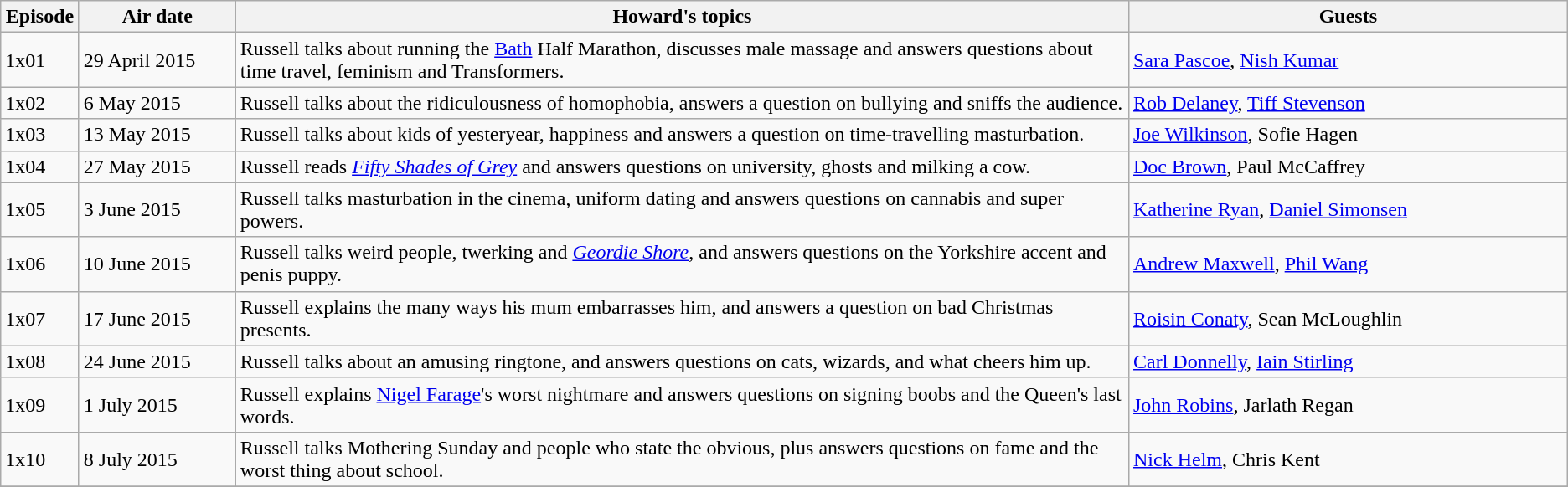<table class="wikitable" style="text-align:left;">
<tr>
<th style="width:5%;">Episode</th>
<th style="width:10%;">Air date</th>
<th style="width:57%;">Howard's topics</th>
<th style="width:28%;">Guests</th>
</tr>
<tr>
<td>1x01</td>
<td>29 April 2015</td>
<td>Russell talks about running the <a href='#'>Bath</a> Half Marathon, discusses male massage and answers questions about time travel, feminism and Transformers.</td>
<td><a href='#'>Sara Pascoe</a>, <a href='#'>Nish Kumar</a></td>
</tr>
<tr>
<td>1x02</td>
<td>6 May 2015</td>
<td>Russell talks about the ridiculousness of homophobia, answers a question on bullying and sniffs the audience.</td>
<td><a href='#'>Rob Delaney</a>, <a href='#'>Tiff Stevenson</a></td>
</tr>
<tr>
<td>1x03</td>
<td>13 May 2015</td>
<td>Russell talks about kids of yesteryear, happiness and answers a question on time-travelling masturbation.</td>
<td><a href='#'>Joe Wilkinson</a>, Sofie Hagen</td>
</tr>
<tr>
<td>1x04</td>
<td>27 May 2015</td>
<td>Russell reads <em><a href='#'>Fifty Shades of Grey</a></em> and answers questions on university, ghosts and milking a cow.</td>
<td><a href='#'>Doc Brown</a>, Paul McCaffrey</td>
</tr>
<tr>
<td>1x05</td>
<td>3 June 2015</td>
<td>Russell talks masturbation in the cinema, uniform dating and answers questions on cannabis and super powers.</td>
<td><a href='#'>Katherine Ryan</a>, <a href='#'>Daniel Simonsen</a></td>
</tr>
<tr>
<td>1x06</td>
<td>10 June 2015</td>
<td>Russell talks weird people, twerking and <em><a href='#'>Geordie Shore</a></em>, and answers questions on the Yorkshire accent and penis puppy.</td>
<td><a href='#'>Andrew Maxwell</a>, <a href='#'>Phil Wang</a></td>
</tr>
<tr>
<td>1x07</td>
<td>17 June 2015</td>
<td>Russell explains the many ways his mum embarrasses him, and answers a question on bad Christmas presents.</td>
<td><a href='#'>Roisin Conaty</a>, Sean McLoughlin</td>
</tr>
<tr>
<td>1x08</td>
<td>24 June 2015</td>
<td>Russell talks about an amusing ringtone, and answers questions on cats, wizards, and what cheers him up.</td>
<td><a href='#'>Carl Donnelly</a>, <a href='#'>Iain Stirling</a></td>
</tr>
<tr>
<td>1x09</td>
<td>1 July 2015</td>
<td>Russell explains <a href='#'>Nigel Farage</a>'s worst nightmare and answers questions on signing boobs and the Queen's last words.</td>
<td><a href='#'>John Robins</a>, Jarlath Regan</td>
</tr>
<tr>
<td>1x10</td>
<td>8 July 2015</td>
<td>Russell talks Mothering Sunday and people who state the obvious, plus answers questions on fame and the worst thing about school.</td>
<td><a href='#'>Nick Helm</a>, Chris Kent</td>
</tr>
<tr>
</tr>
</table>
